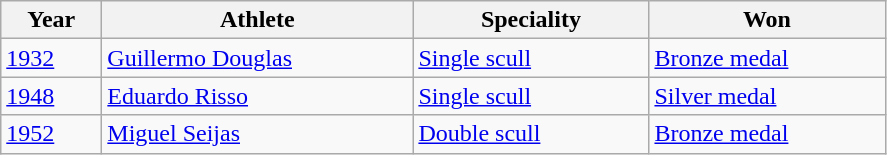<table class="wikitable">
<tr>
<th width=60px>Year</th>
<th width=200px>Athlete</th>
<th width=150px>Speciality</th>
<th width=150px>Won</th>
</tr>
<tr>
<td><a href='#'>1932</a></td>
<td><a href='#'>Guillermo Douglas</a></td>
<td><a href='#'>Single scull</a></td>
<td> <a href='#'>Bronze medal</a></td>
</tr>
<tr>
<td><a href='#'>1948</a></td>
<td><a href='#'>Eduardo Risso</a></td>
<td><a href='#'>Single scull</a></td>
<td>  <a href='#'>Silver medal</a></td>
</tr>
<tr>
<td><a href='#'>1952</a></td>
<td><a href='#'>Miguel Seijas</a></td>
<td><a href='#'>Double scull</a></td>
<td> <a href='#'>Bronze medal</a></td>
</tr>
</table>
